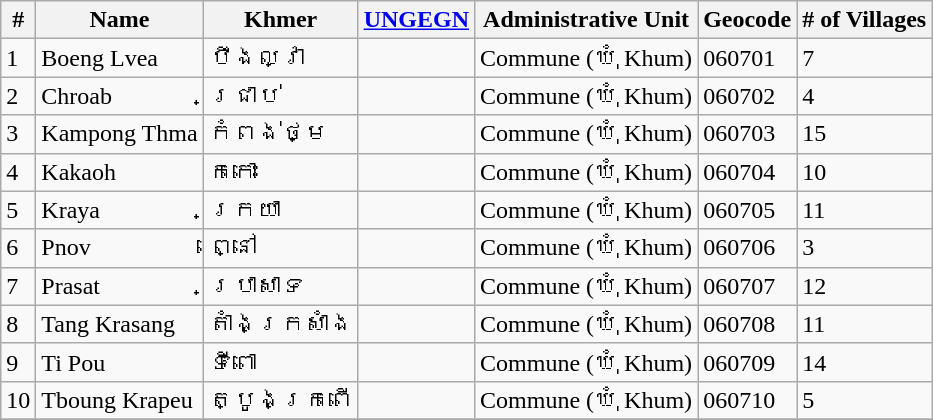<table class="wikitable sortable">
<tr>
<th>#</th>
<th>Name</th>
<th>Khmer</th>
<th><a href='#'>UNGEGN</a></th>
<th>Administrative Unit</th>
<th>Geocode</th>
<th># of Villages</th>
</tr>
<tr>
<td>1</td>
<td>Boeng Lvea</td>
<td>បឹងល្វា</td>
<td></td>
<td>Commune (ឃុំ Khum)</td>
<td>060701</td>
<td>7</td>
</tr>
<tr>
<td>2</td>
<td>Chroab</td>
<td>ជ្រាប់</td>
<td></td>
<td>Commune (ឃុំ Khum)</td>
<td>060702</td>
<td>4</td>
</tr>
<tr>
<td>3</td>
<td>Kampong Thma</td>
<td>កំពង់ថ្ម</td>
<td></td>
<td>Commune (ឃុំ Khum)</td>
<td>060703</td>
<td>15</td>
</tr>
<tr>
<td>4</td>
<td>Kakaoh</td>
<td>កកោះ</td>
<td></td>
<td>Commune (ឃុំ Khum)</td>
<td>060704</td>
<td>10</td>
</tr>
<tr>
<td>5</td>
<td>Kraya</td>
<td>ក្រយា</td>
<td></td>
<td>Commune (ឃុំ Khum)</td>
<td>060705</td>
<td>11</td>
</tr>
<tr>
<td>6</td>
<td>Pnov</td>
<td>ព្នៅ</td>
<td></td>
<td>Commune (ឃុំ Khum)</td>
<td>060706</td>
<td>3</td>
</tr>
<tr>
<td>7</td>
<td>Prasat</td>
<td>ប្រាសាទ</td>
<td></td>
<td>Commune (ឃុំ Khum)</td>
<td>060707</td>
<td>12</td>
</tr>
<tr>
<td>8</td>
<td>Tang Krasang</td>
<td>តាំងក្រសាំង</td>
<td></td>
<td>Commune (ឃុំ Khum)</td>
<td>060708</td>
<td>11</td>
</tr>
<tr>
<td>9</td>
<td>Ti Pou</td>
<td>ទីពោ</td>
<td></td>
<td>Commune (ឃុំ Khum)</td>
<td>060709</td>
<td>14</td>
</tr>
<tr>
<td>10</td>
<td>Tboung Krapeu</td>
<td>ត្បូងក្រពើ</td>
<td></td>
<td>Commune (ឃុំ Khum)</td>
<td>060710</td>
<td>5</td>
</tr>
<tr>
</tr>
</table>
